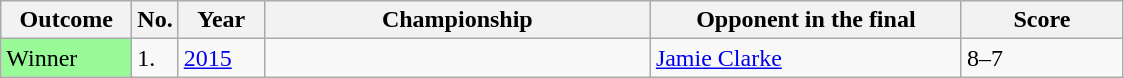<table class="sortable wikitable">
<tr>
<th width="80">Outcome</th>
<th width="20">No.</th>
<th width="50">Year</th>
<th width="250">Championship</th>
<th width="200">Opponent in the final</th>
<th width="100">Score</th>
</tr>
<tr>
<td style="background:#98fb98;">Winner</td>
<td>1.</td>
<td><a href='#'>2015</a></td>
<td></td>
<td> <a href='#'>Jamie Clarke</a></td>
<td>8–7</td>
</tr>
</table>
